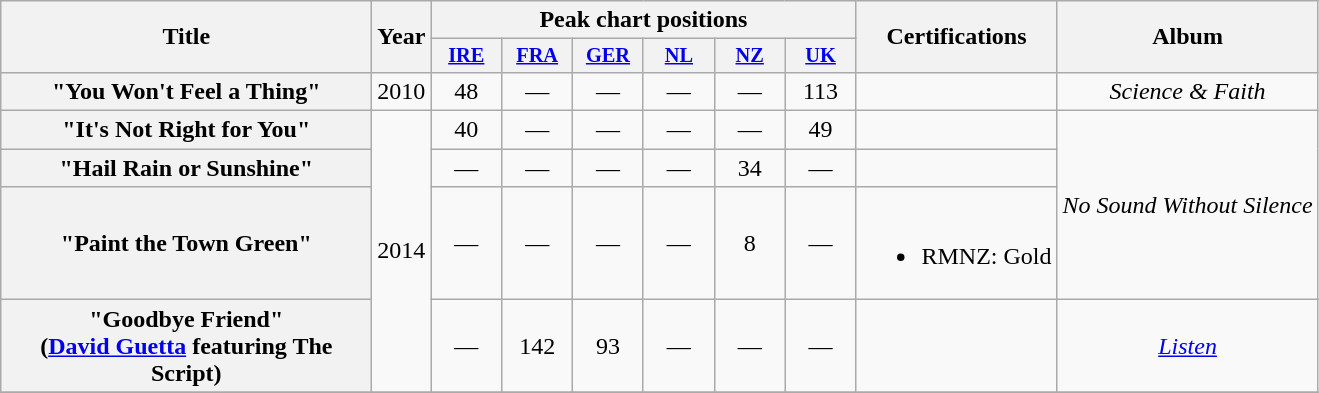<table class="wikitable plainrowheaders" style="text-align:center;">
<tr>
<th scope="colw" rowspan="2" style="width:15em;">Title</th>
<th scope="col" rowspan="2">Year</th>
<th scope="col" colspan="6">Peak chart positions</th>
<th scope="col" rowspan="2">Certifications</th>
<th scope="col" rowspan="2">Album</th>
</tr>
<tr>
<th scope="col" style="width:3em;font-size:85%;"><a href='#'>IRE</a><br></th>
<th scope="col" style="width:3em;font-size:85%;"><a href='#'>FRA</a><br></th>
<th scope="col" style="width:3em;font-size:85%;"><a href='#'>GER</a><br></th>
<th scope="col" style="width:3em;font-size:85%;"><a href='#'>NL</a><br></th>
<th scope="col" style="width:3em;font-size:85%;"><a href='#'>NZ</a><br></th>
<th scope="col" style="width:3em;font-size:85%;"><a href='#'>UK</a><br></th>
</tr>
<tr>
<th scope="row">"You Won't Feel a Thing"</th>
<td>2010</td>
<td>48</td>
<td>—</td>
<td>—</td>
<td>—</td>
<td>—</td>
<td>113</td>
<td></td>
<td><em>Science & Faith</em></td>
</tr>
<tr>
<th scope="row">"It's Not Right for You"</th>
<td rowspan="4">2014</td>
<td>40</td>
<td>—</td>
<td>—</td>
<td>—</td>
<td>—</td>
<td>49</td>
<td></td>
<td rowspan="3"><em>No Sound Without Silence</em></td>
</tr>
<tr>
<th scope="row">"Hail Rain or Sunshine"</th>
<td>—</td>
<td>—</td>
<td>—</td>
<td>—</td>
<td>34</td>
<td>—</td>
<td></td>
</tr>
<tr>
<th scope="row">"Paint the Town Green"</th>
<td>—</td>
<td>—</td>
<td>—</td>
<td>—</td>
<td>8</td>
<td>—</td>
<td><br><ul><li>RMNZ: Gold</li></ul></td>
</tr>
<tr>
<th scope="row">"Goodbye Friend"<br><span>(<a href='#'>David Guetta</a> featuring The Script)</span></th>
<td>—</td>
<td>142</td>
<td>93</td>
<td>—</td>
<td>—</td>
<td>—</td>
<td></td>
<td><em><a href='#'>Listen</a></em></td>
</tr>
<tr>
</tr>
</table>
